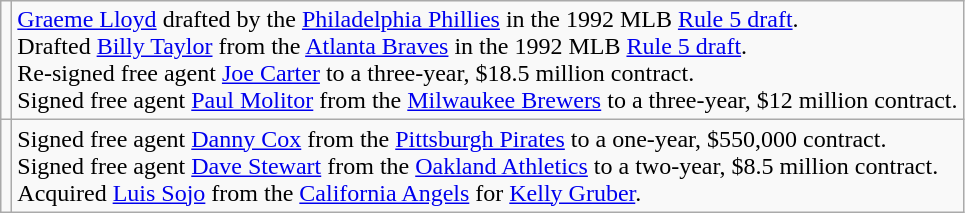<table class="wikitable">
<tr>
<td></td>
<td><a href='#'>Graeme Lloyd</a> drafted by the <a href='#'>Philadelphia Phillies</a> in the 1992 MLB <a href='#'>Rule 5 draft</a>. <br>Drafted <a href='#'>Billy Taylor</a> from the <a href='#'>Atlanta Braves</a> in the 1992 MLB <a href='#'>Rule 5 draft</a>. <br>Re-signed free agent <a href='#'>Joe Carter</a> to a three-year, $18.5 million contract. <br>Signed free agent <a href='#'>Paul Molitor</a> from the <a href='#'>Milwaukee Brewers</a> to a three-year, $12 million contract.</td>
</tr>
<tr>
<td></td>
<td>Signed free agent <a href='#'>Danny Cox</a> from the <a href='#'>Pittsburgh Pirates</a> to a one-year, $550,000 contract. <br>Signed free agent <a href='#'>Dave Stewart</a> from the <a href='#'>Oakland Athletics</a> to a two-year, $8.5 million contract. <br>Acquired <a href='#'>Luis Sojo</a> from the <a href='#'>California Angels</a> for <a href='#'>Kelly Gruber</a>.</td>
</tr>
</table>
